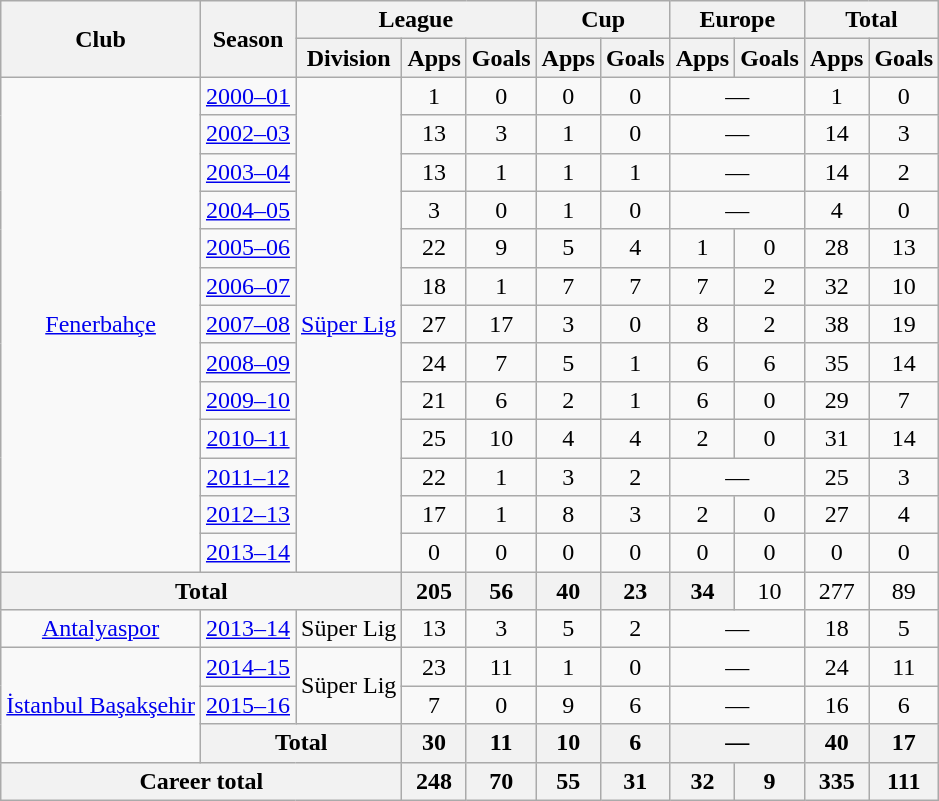<table class="wikitable" style="text-align: center;">
<tr>
<th rowspan="2">Club</th>
<th rowspan="2">Season</th>
<th colspan="3">League</th>
<th colspan="2">Cup</th>
<th colspan="2">Europe</th>
<th colspan="2">Total</th>
</tr>
<tr>
<th>Division</th>
<th>Apps</th>
<th>Goals</th>
<th>Apps</th>
<th>Goals</th>
<th>Apps</th>
<th>Goals</th>
<th>Apps</th>
<th>Goals</th>
</tr>
<tr>
<td rowspan="13"><a href='#'>Fenerbahçe</a></td>
<td><a href='#'>2000–01</a></td>
<td rowspan="13"><a href='#'>Süper Lig</a></td>
<td>1</td>
<td>0</td>
<td>0</td>
<td>0</td>
<td colspan="2">—</td>
<td>1</td>
<td>0</td>
</tr>
<tr>
<td><a href='#'>2002–03</a></td>
<td>13</td>
<td>3</td>
<td>1</td>
<td>0</td>
<td colspan="2">—</td>
<td>14</td>
<td>3</td>
</tr>
<tr>
<td><a href='#'>2003–04</a></td>
<td>13</td>
<td>1</td>
<td>1</td>
<td>1</td>
<td colspan="2">—</td>
<td>14</td>
<td>2</td>
</tr>
<tr>
<td><a href='#'>2004–05</a></td>
<td>3</td>
<td>0</td>
<td>1</td>
<td>0</td>
<td colspan="2">—</td>
<td>4</td>
<td>0</td>
</tr>
<tr>
<td><a href='#'>2005–06</a></td>
<td>22</td>
<td>9</td>
<td>5</td>
<td>4</td>
<td>1</td>
<td>0</td>
<td>28</td>
<td>13</td>
</tr>
<tr>
<td><a href='#'>2006–07</a></td>
<td>18</td>
<td>1</td>
<td>7</td>
<td>7</td>
<td>7</td>
<td>2</td>
<td>32</td>
<td>10</td>
</tr>
<tr>
<td><a href='#'>2007–08</a></td>
<td>27</td>
<td>17</td>
<td>3</td>
<td>0</td>
<td>8</td>
<td>2</td>
<td>38</td>
<td>19</td>
</tr>
<tr>
<td><a href='#'>2008–09</a></td>
<td>24</td>
<td>7</td>
<td>5</td>
<td>1</td>
<td>6</td>
<td>6</td>
<td>35</td>
<td>14</td>
</tr>
<tr>
<td><a href='#'>2009–10</a></td>
<td>21</td>
<td>6</td>
<td>2</td>
<td>1</td>
<td>6</td>
<td>0</td>
<td>29</td>
<td>7</td>
</tr>
<tr>
<td><a href='#'>2010–11</a></td>
<td>25</td>
<td>10</td>
<td>4</td>
<td>4</td>
<td>2</td>
<td>0</td>
<td>31</td>
<td>14</td>
</tr>
<tr>
<td><a href='#'>2011–12</a></td>
<td>22</td>
<td>1</td>
<td>3</td>
<td>2</td>
<td colspan="2">—</td>
<td>25</td>
<td>3</td>
</tr>
<tr>
<td><a href='#'>2012–13</a></td>
<td>17</td>
<td>1</td>
<td>8</td>
<td>3</td>
<td>2</td>
<td>0</td>
<td>27</td>
<td>4</td>
</tr>
<tr>
<td><a href='#'>2013–14</a></td>
<td>0</td>
<td>0</td>
<td>0</td>
<td>0</td>
<td>0</td>
<td>0</td>
<td>0</td>
<td>0</td>
</tr>
<tr>
<th colspan="3">Total</th>
<th>205</th>
<th>56</th>
<th>40</th>
<th>23</th>
<th>34</th>
<td>10</td>
<td>277</td>
<td>89</td>
</tr>
<tr>
<td><a href='#'>Antalyaspor</a></td>
<td><a href='#'>2013–14</a></td>
<td>Süper Lig</td>
<td>13</td>
<td>3</td>
<td>5</td>
<td>2</td>
<td colspan="2">—</td>
<td>18</td>
<td>5</td>
</tr>
<tr>
<td rowspan="3"><a href='#'>İstanbul Başakşehir</a></td>
<td><a href='#'>2014–15</a></td>
<td rowspan="2">Süper Lig</td>
<td>23</td>
<td>11</td>
<td>1</td>
<td>0</td>
<td colspan="2">—</td>
<td>24</td>
<td>11</td>
</tr>
<tr>
<td><a href='#'>2015–16</a></td>
<td>7</td>
<td>0</td>
<td>9</td>
<td>6</td>
<td colspan="2">—</td>
<td>16</td>
<td>6</td>
</tr>
<tr>
<th colspan="2">Total</th>
<th>30</th>
<th>11</th>
<th>10</th>
<th>6</th>
<th colspan="2">—</th>
<th>40</th>
<th>17</th>
</tr>
<tr>
<th colspan="3">Career total</th>
<th>248</th>
<th>70</th>
<th>55</th>
<th>31</th>
<th>32</th>
<th>9</th>
<th>335</th>
<th>111</th>
</tr>
</table>
